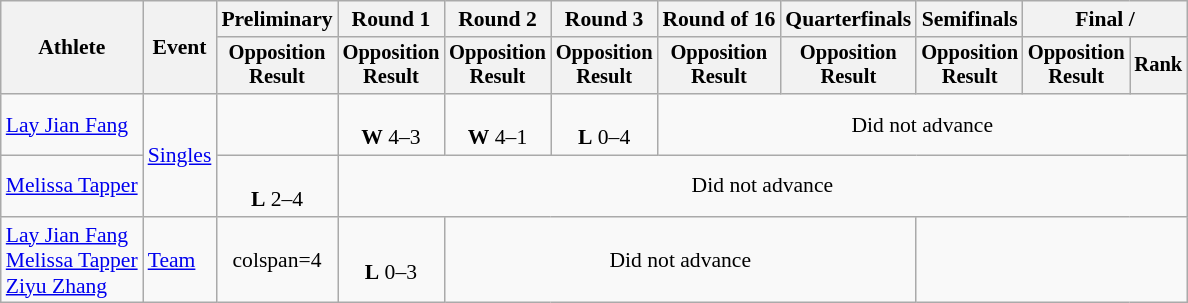<table class="wikitable" style="font-size:90%;">
<tr>
<th rowspan=2>Athlete</th>
<th rowspan=2>Event</th>
<th>Preliminary</th>
<th>Round 1</th>
<th>Round 2</th>
<th>Round 3</th>
<th>Round of 16</th>
<th>Quarterfinals</th>
<th>Semifinals</th>
<th colspan=2>Final / </th>
</tr>
<tr style="font-size:95%">
<th>Opposition<br>Result</th>
<th>Opposition<br>Result</th>
<th>Opposition<br>Result</th>
<th>Opposition<br>Result</th>
<th>Opposition<br>Result</th>
<th>Opposition<br>Result</th>
<th>Opposition<br>Result</th>
<th>Opposition<br>Result</th>
<th>Rank</th>
</tr>
<tr align=center>
<td align=left><a href='#'>Lay Jian Fang</a></td>
<td align=left rowspan=2><a href='#'>Singles</a></td>
<td></td>
<td><br><strong>W</strong> 4–3</td>
<td><br><strong>W</strong> 4–1</td>
<td><br><strong>L</strong> 0–4</td>
<td colspan=5>Did not advance</td>
</tr>
<tr align=center>
<td align=left><a href='#'>Melissa Tapper</a></td>
<td><br><strong>L</strong> 2–4</td>
<td colspan=8>Did not advance</td>
</tr>
<tr align=center>
<td align=left><a href='#'>Lay Jian Fang</a><br><a href='#'>Melissa Tapper</a><br><a href='#'>Ziyu Zhang</a></td>
<td align=left><a href='#'>Team</a></td>
<td>colspan=4 </td>
<td><br><strong>L</strong> 0–3</td>
<td colspan=4>Did not advance</td>
</tr>
</table>
